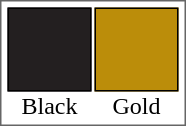<table style="float:right; border:1px solid #666; padding:2px;">
<tr>
<td style="background:#231F20; width:50px; height:50px; padding:2px; border:1px solid #000000;"> </td>
<td style="background:#BB8D0A; width:50px; height:50px; padding:2px; border:1px solid #000000;"> </td>
</tr>
<tr style="line-height:90%; text-align:center;">
<td>Black</td>
<td>Gold</td>
</tr>
</table>
